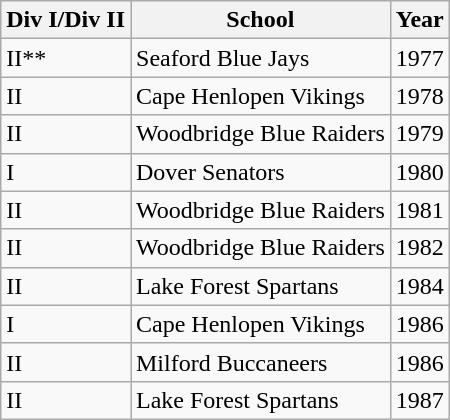<table class="wikitable" style="float:left;">
<tr style="white-space:nowrap;">
<th>Div I/Div II</th>
<th>School</th>
<th>Year</th>
</tr>
<tr>
<td>II**</td>
<td>Seaford Blue Jays</td>
<td>1977</td>
</tr>
<tr>
<td>II</td>
<td>Cape Henlopen Vikings</td>
<td>1978</td>
</tr>
<tr>
<td>II</td>
<td>Woodbridge Blue Raiders</td>
<td>1979</td>
</tr>
<tr>
<td>I</td>
<td>Dover Senators</td>
<td>1980</td>
</tr>
<tr>
<td>II</td>
<td>Woodbridge Blue Raiders</td>
<td>1981</td>
</tr>
<tr>
<td>II</td>
<td>Woodbridge Blue Raiders</td>
<td>1982</td>
</tr>
<tr>
<td>II</td>
<td>Lake Forest Spartans</td>
<td>1984</td>
</tr>
<tr>
<td>I</td>
<td>Cape Henlopen Vikings</td>
<td>1986</td>
</tr>
<tr>
<td>II</td>
<td>Milford Buccaneers</td>
<td>1986</td>
</tr>
<tr>
<td>II</td>
<td>Lake Forest Spartans</td>
<td>1987</td>
</tr>
</table>
